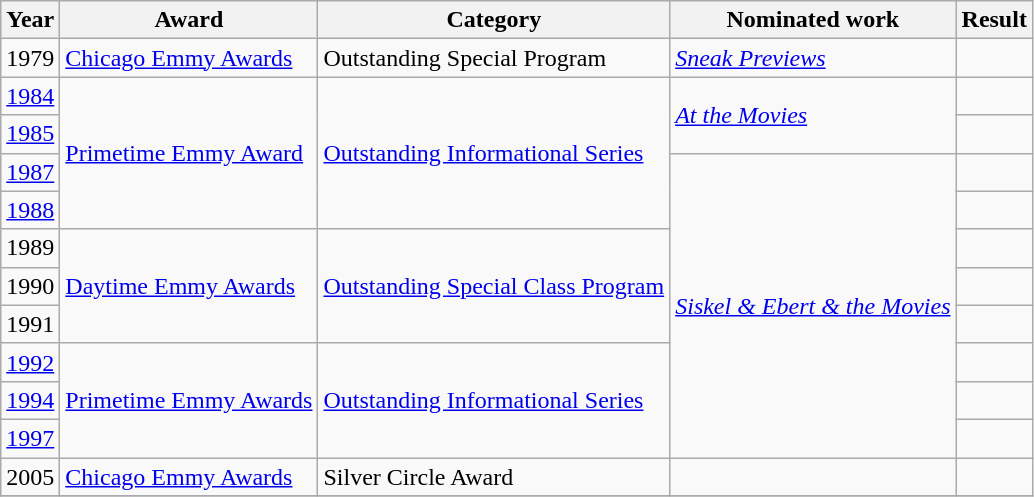<table class="wikitable">
<tr>
<th>Year</th>
<th>Award</th>
<th>Category</th>
<th>Nominated work</th>
<th>Result</th>
</tr>
<tr>
<td>1979</td>
<td><a href='#'>Chicago Emmy Awards</a></td>
<td>Outstanding Special Program</td>
<td><em><a href='#'>Sneak Previews</a></em></td>
<td></td>
</tr>
<tr>
<td><a href='#'>1984</a></td>
<td rowspan=4><a href='#'>Primetime Emmy Award</a></td>
<td rowspan=4><a href='#'>Outstanding Informational Series</a></td>
<td rowspan=2><em><a href='#'>At the Movies</a></em></td>
<td></td>
</tr>
<tr>
<td><a href='#'>1985</a></td>
<td></td>
</tr>
<tr>
<td><a href='#'>1987</a></td>
<td rowspan=8><em><a href='#'>Siskel & Ebert & the Movies</a></em></td>
<td></td>
</tr>
<tr>
<td><a href='#'>1988</a></td>
<td></td>
</tr>
<tr>
<td>1989</td>
<td rowspan=3><a href='#'>Daytime Emmy Awards</a></td>
<td rowspan=3><a href='#'>Outstanding Special Class Program</a></td>
<td></td>
</tr>
<tr>
<td>1990</td>
<td></td>
</tr>
<tr>
<td>1991</td>
<td></td>
</tr>
<tr>
<td><a href='#'>1992</a></td>
<td rowspan=3><a href='#'>Primetime Emmy Awards</a></td>
<td rowspan=3><a href='#'>Outstanding Informational Series</a></td>
<td></td>
</tr>
<tr>
<td><a href='#'>1994</a></td>
<td></td>
</tr>
<tr>
<td><a href='#'>1997</a></td>
<td></td>
</tr>
<tr>
<td>2005</td>
<td><a href='#'>Chicago Emmy Awards</a></td>
<td>Silver Circle Award</td>
<td></td>
<td></td>
</tr>
<tr>
</tr>
</table>
